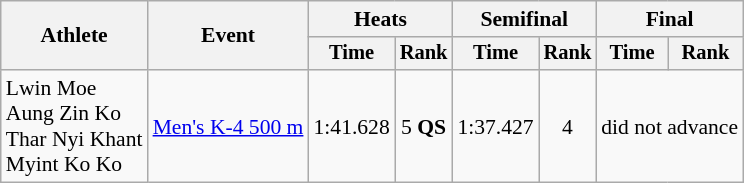<table class=wikitable style=font-size:90%;text-align:center>
<tr>
<th rowspan=2>Athlete</th>
<th rowspan=2>Event</th>
<th colspan=2>Heats</th>
<th colspan=2>Semifinal</th>
<th colspan=2>Final</th>
</tr>
<tr style="font-size:95%">
<th>Time</th>
<th>Rank</th>
<th>Time</th>
<th>Rank</th>
<th>Time</th>
<th>Rank</th>
</tr>
<tr>
<td align=left>Lwin Moe<br>Aung Zin Ko<br>Thar Nyi Khant<br>Myint Ko Ko</td>
<td align=left><a href='#'>Men's K-4 500 m</a></td>
<td>1:41.628</td>
<td>5 <strong>QS</strong></td>
<td>1:37.427</td>
<td>4</td>
<td colspan=2>did not advance</td>
</tr>
</table>
